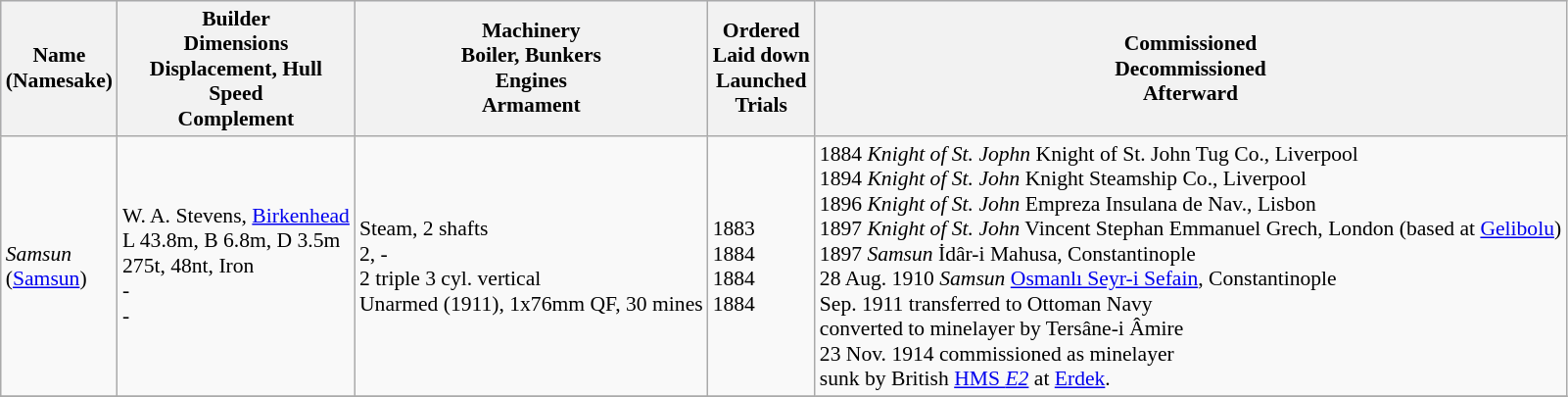<table class="wikitable" style="font-size:90%;">
<tr bgcolor="#e6e9ff">
<th>Name<br>(Namesake)</th>
<th>Builder<br>Dimensions<br>Displacement, Hull<br>Speed<br>Complement</th>
<th>Machinery<br>Boiler, Bunkers<br>Engines<br>Armament</th>
<th>Ordered<br>Laid down<br>Launched<br>Trials</th>
<th>Commissioned<br>Decommissioned<br>Afterward</th>
</tr>
<tr ---->
<td><em>Samsun</em><br>(<a href='#'>Samsun</a>)</td>
<td> W. A. Stevens, <a href='#'>Birkenhead</a><br>L 43.8m, B 6.8m, D 3.5m<br>275t, 48nt, Iron<br>-<br>-</td>
<td>Steam, 2 shafts<br>2, -<br>2 triple 3 cyl. vertical<br>Unarmed (1911), 1x76mm QF, 30 mines</td>
<td>1883<br>1884<br>1884<br>1884</td>
<td>1884 <em>Knight of St. Jophn</em> Knight of St. John Tug Co., Liverpool<br>1894 <em>Knight of St. John</em> Knight Steamship Co., Liverpool<br>1896 <em>Knight of St. John</em> Empreza Insulana de Nav., Lisbon<br>1897 <em>Knight of St. John</em> Vincent Stephan Emmanuel Grech, London (based at <a href='#'>Gelibolu</a>)<br>1897 <em>Samsun</em> İdâr-i Mahusa, Constantinople<br>28 Aug. 1910 <em>Samsun</em> <a href='#'>Osmanlı Seyr-i Sefain</a>, Constantinople<br>Sep. 1911 transferred to Ottoman Navy<br>converted to minelayer by Tersâne-i Âmire<br>23 Nov. 1914 commissioned as minelayer<br>sunk by British <a href='#'>HMS <em>E2</em></a> at <a href='#'>Erdek</a>.</td>
</tr>
<tr ---->
</tr>
</table>
